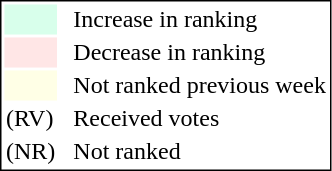<table style="border:1px solid black;">
<tr>
<td style="background:#D8FFEB; width:20px;"></td>
<td> </td>
<td>Increase in ranking</td>
</tr>
<tr>
<td style="background:#FFE6E6; width:20px;"></td>
<td> </td>
<td>Decrease in ranking</td>
</tr>
<tr>
<td style="background:#FFFFE6; width:20px;"></td>
<td> </td>
<td>Not ranked previous week</td>
</tr>
<tr>
<td>(RV)</td>
<td> </td>
<td>Received votes</td>
</tr>
<tr>
<td>(NR)</td>
<td> </td>
<td>Not ranked</td>
</tr>
</table>
